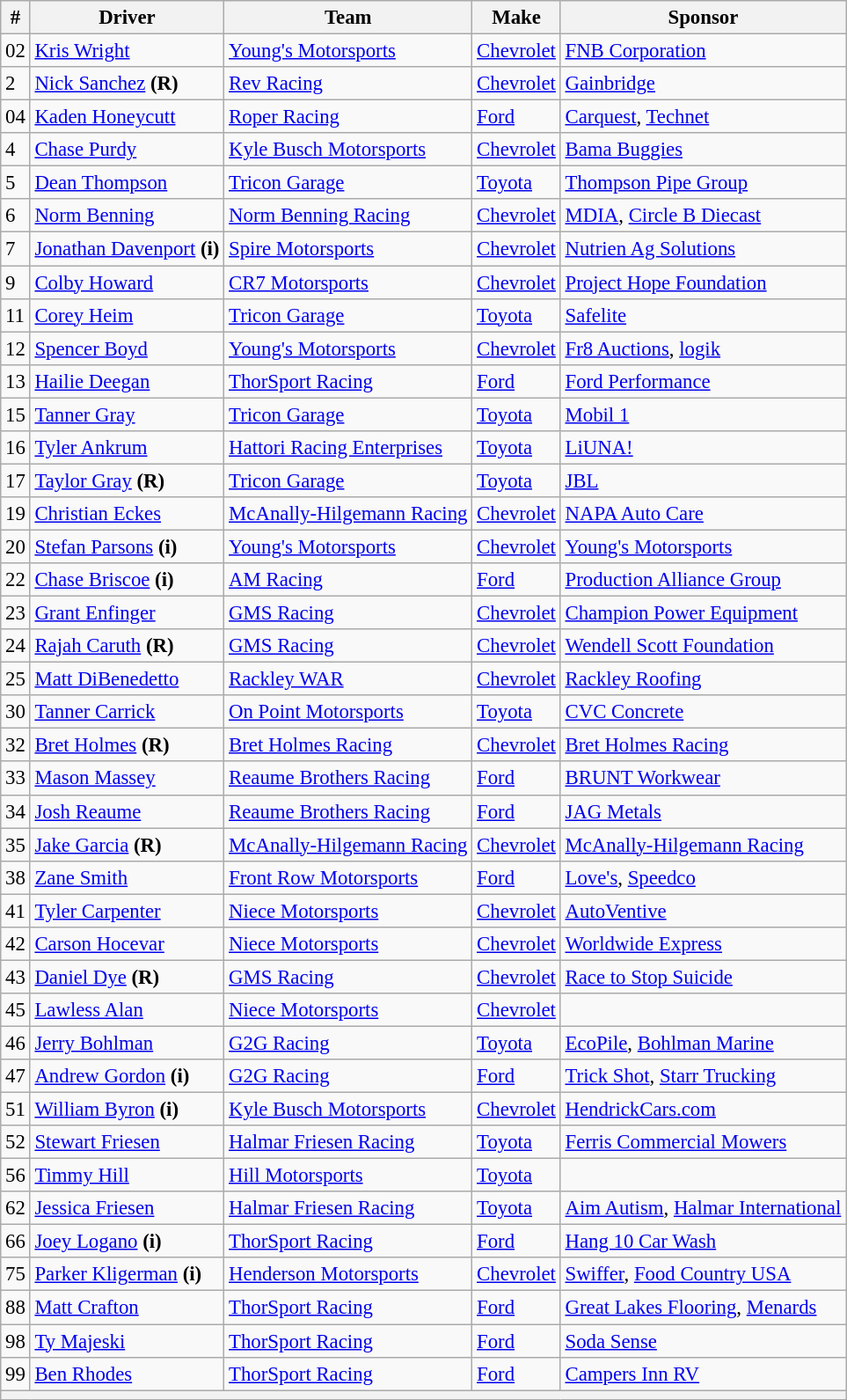<table class="wikitable" style="font-size: 95%;">
<tr>
<th>#</th>
<th>Driver</th>
<th>Team</th>
<th>Make</th>
<th>Sponsor</th>
</tr>
<tr>
<td>02</td>
<td><a href='#'>Kris Wright</a></td>
<td><a href='#'>Young's Motorsports</a></td>
<td><a href='#'>Chevrolet</a></td>
<td><a href='#'>FNB Corporation</a></td>
</tr>
<tr>
<td>2</td>
<td><a href='#'>Nick Sanchez</a> <strong>(R)</strong></td>
<td><a href='#'>Rev Racing</a></td>
<td><a href='#'>Chevrolet</a></td>
<td><a href='#'>Gainbridge</a></td>
</tr>
<tr>
<td>04</td>
<td><a href='#'>Kaden Honeycutt</a></td>
<td><a href='#'>Roper Racing</a></td>
<td><a href='#'>Ford</a></td>
<td><a href='#'>Carquest</a>, <a href='#'>Technet</a></td>
</tr>
<tr>
<td>4</td>
<td><a href='#'>Chase Purdy</a></td>
<td><a href='#'>Kyle Busch Motorsports</a></td>
<td><a href='#'>Chevrolet</a></td>
<td><a href='#'>Bama Buggies</a></td>
</tr>
<tr>
<td>5</td>
<td><a href='#'>Dean Thompson</a></td>
<td><a href='#'>Tricon Garage</a></td>
<td><a href='#'>Toyota</a></td>
<td><a href='#'>Thompson Pipe Group</a></td>
</tr>
<tr>
<td>6</td>
<td><a href='#'>Norm Benning</a></td>
<td><a href='#'>Norm Benning Racing</a></td>
<td><a href='#'>Chevrolet</a></td>
<td><a href='#'>MDIA</a>, <a href='#'>Circle B Diecast</a></td>
</tr>
<tr>
<td>7</td>
<td nowrap><a href='#'>Jonathan Davenport</a> <strong>(i)</strong></td>
<td><a href='#'>Spire Motorsports</a></td>
<td><a href='#'>Chevrolet</a></td>
<td><a href='#'>Nutrien Ag Solutions</a></td>
</tr>
<tr>
<td>9</td>
<td><a href='#'>Colby Howard</a></td>
<td><a href='#'>CR7 Motorsports</a></td>
<td><a href='#'>Chevrolet</a></td>
<td><a href='#'>Project Hope Foundation</a></td>
</tr>
<tr>
<td>11</td>
<td><a href='#'>Corey Heim</a></td>
<td><a href='#'>Tricon Garage</a></td>
<td><a href='#'>Toyota</a></td>
<td><a href='#'>Safelite</a></td>
</tr>
<tr>
<td>12</td>
<td><a href='#'>Spencer Boyd</a></td>
<td><a href='#'>Young's Motorsports</a></td>
<td><a href='#'>Chevrolet</a></td>
<td><a href='#'>Fr8 Auctions</a>, <a href='#'>logik</a></td>
</tr>
<tr>
<td>13</td>
<td><a href='#'>Hailie Deegan</a></td>
<td><a href='#'>ThorSport Racing</a></td>
<td><a href='#'>Ford</a></td>
<td><a href='#'>Ford Performance</a></td>
</tr>
<tr>
<td>15</td>
<td><a href='#'>Tanner Gray</a></td>
<td><a href='#'>Tricon Garage</a></td>
<td><a href='#'>Toyota</a></td>
<td><a href='#'>Mobil 1</a></td>
</tr>
<tr>
<td>16</td>
<td><a href='#'>Tyler Ankrum</a></td>
<td><a href='#'>Hattori Racing Enterprises</a></td>
<td><a href='#'>Toyota</a></td>
<td><a href='#'>LiUNA!</a></td>
</tr>
<tr>
<td>17</td>
<td><a href='#'>Taylor Gray</a> <strong>(R)</strong></td>
<td><a href='#'>Tricon Garage</a></td>
<td><a href='#'>Toyota</a></td>
<td><a href='#'>JBL</a></td>
</tr>
<tr>
<td>19</td>
<td><a href='#'>Christian Eckes</a></td>
<td><a href='#'>McAnally-Hilgemann Racing</a></td>
<td><a href='#'>Chevrolet</a></td>
<td><a href='#'>NAPA Auto Care</a></td>
</tr>
<tr>
<td>20</td>
<td><a href='#'>Stefan Parsons</a> <strong>(i)</strong></td>
<td><a href='#'>Young's Motorsports</a></td>
<td><a href='#'>Chevrolet</a></td>
<td><a href='#'>Young's Motorsports</a></td>
</tr>
<tr>
<td>22</td>
<td><a href='#'>Chase Briscoe</a> <strong>(i)</strong></td>
<td><a href='#'>AM Racing</a></td>
<td><a href='#'>Ford</a></td>
<td><a href='#'>Production Alliance Group</a></td>
</tr>
<tr>
<td>23</td>
<td><a href='#'>Grant Enfinger</a></td>
<td><a href='#'>GMS Racing</a></td>
<td><a href='#'>Chevrolet</a></td>
<td><a href='#'>Champion Power Equipment</a></td>
</tr>
<tr>
<td>24</td>
<td><a href='#'>Rajah Caruth</a> <strong>(R)</strong></td>
<td><a href='#'>GMS Racing</a></td>
<td><a href='#'>Chevrolet</a></td>
<td><a href='#'>Wendell Scott Foundation</a></td>
</tr>
<tr>
<td>25</td>
<td><a href='#'>Matt DiBenedetto</a></td>
<td><a href='#'>Rackley WAR</a></td>
<td><a href='#'>Chevrolet</a></td>
<td><a href='#'>Rackley Roofing</a></td>
</tr>
<tr>
<td>30</td>
<td><a href='#'>Tanner Carrick</a></td>
<td><a href='#'>On Point Motorsports</a></td>
<td><a href='#'>Toyota</a></td>
<td><a href='#'>CVC Concrete</a></td>
</tr>
<tr>
<td>32</td>
<td><a href='#'>Bret Holmes</a> <strong>(R)</strong></td>
<td><a href='#'>Bret Holmes Racing</a></td>
<td><a href='#'>Chevrolet</a></td>
<td><a href='#'>Bret Holmes Racing</a></td>
</tr>
<tr>
<td>33</td>
<td><a href='#'>Mason Massey</a></td>
<td><a href='#'>Reaume Brothers Racing</a></td>
<td><a href='#'>Ford</a></td>
<td><a href='#'>BRUNT Workwear</a></td>
</tr>
<tr>
<td>34</td>
<td><a href='#'>Josh Reaume</a></td>
<td><a href='#'>Reaume Brothers Racing</a></td>
<td><a href='#'>Ford</a></td>
<td><a href='#'>JAG Metals</a></td>
</tr>
<tr>
<td>35</td>
<td><a href='#'>Jake Garcia</a> <strong>(R)</strong></td>
<td nowrap><a href='#'>McAnally-Hilgemann Racing</a></td>
<td><a href='#'>Chevrolet</a></td>
<td><a href='#'>McAnally-Hilgemann Racing</a></td>
</tr>
<tr>
<td>38</td>
<td><a href='#'>Zane Smith</a></td>
<td><a href='#'>Front Row Motorsports</a></td>
<td><a href='#'>Ford</a></td>
<td><a href='#'>Love's</a>, <a href='#'>Speedco</a></td>
</tr>
<tr>
<td>41</td>
<td><a href='#'>Tyler Carpenter</a></td>
<td><a href='#'>Niece Motorsports</a></td>
<td><a href='#'>Chevrolet</a></td>
<td><a href='#'>AutoVentive</a></td>
</tr>
<tr>
<td>42</td>
<td><a href='#'>Carson Hocevar</a></td>
<td><a href='#'>Niece Motorsports</a></td>
<td><a href='#'>Chevrolet</a></td>
<td><a href='#'>Worldwide Express</a></td>
</tr>
<tr>
<td>43</td>
<td><a href='#'>Daniel Dye</a> <strong>(R)</strong></td>
<td><a href='#'>GMS Racing</a></td>
<td><a href='#'>Chevrolet</a></td>
<td><a href='#'>Race to Stop Suicide</a></td>
</tr>
<tr>
<td>45</td>
<td><a href='#'>Lawless Alan</a></td>
<td><a href='#'>Niece Motorsports</a></td>
<td><a href='#'>Chevrolet</a></td>
<td></td>
</tr>
<tr>
<td>46</td>
<td><a href='#'>Jerry Bohlman</a></td>
<td><a href='#'>G2G Racing</a></td>
<td><a href='#'>Toyota</a></td>
<td><a href='#'>EcoPile</a>, <a href='#'>Bohlman Marine</a></td>
</tr>
<tr>
<td>47</td>
<td><a href='#'>Andrew Gordon</a> <strong>(i)</strong></td>
<td><a href='#'>G2G Racing</a></td>
<td><a href='#'>Ford</a></td>
<td><a href='#'>Trick Shot</a>, <a href='#'>Starr Trucking</a></td>
</tr>
<tr>
<td>51</td>
<td><a href='#'>William Byron</a> <strong>(i)</strong></td>
<td><a href='#'>Kyle Busch Motorsports</a></td>
<td><a href='#'>Chevrolet</a></td>
<td><a href='#'>HendrickCars.com</a></td>
</tr>
<tr>
<td>52</td>
<td><a href='#'>Stewart Friesen</a></td>
<td><a href='#'>Halmar Friesen Racing</a></td>
<td><a href='#'>Toyota</a></td>
<td><a href='#'>Ferris Commercial Mowers</a></td>
</tr>
<tr>
<td>56</td>
<td><a href='#'>Timmy Hill</a></td>
<td><a href='#'>Hill Motorsports</a></td>
<td><a href='#'>Toyota</a></td>
<td></td>
</tr>
<tr>
<td>62</td>
<td><a href='#'>Jessica Friesen</a></td>
<td><a href='#'>Halmar Friesen Racing</a></td>
<td><a href='#'>Toyota</a></td>
<td nowrap><a href='#'>Aim Autism</a>, <a href='#'>Halmar International</a></td>
</tr>
<tr>
<td>66</td>
<td><a href='#'>Joey Logano</a> <strong>(i)</strong></td>
<td><a href='#'>ThorSport Racing</a></td>
<td><a href='#'>Ford</a></td>
<td><a href='#'>Hang 10 Car Wash</a></td>
</tr>
<tr>
<td>75</td>
<td><a href='#'>Parker Kligerman</a> <strong>(i)</strong></td>
<td><a href='#'>Henderson Motorsports</a></td>
<td><a href='#'>Chevrolet</a></td>
<td><a href='#'>Swiffer</a>, <a href='#'>Food Country USA</a></td>
</tr>
<tr>
<td>88</td>
<td><a href='#'>Matt Crafton</a></td>
<td><a href='#'>ThorSport Racing</a></td>
<td><a href='#'>Ford</a></td>
<td><a href='#'>Great Lakes Flooring</a>, <a href='#'>Menards</a></td>
</tr>
<tr>
<td>98</td>
<td><a href='#'>Ty Majeski</a></td>
<td><a href='#'>ThorSport Racing</a></td>
<td><a href='#'>Ford</a></td>
<td><a href='#'>Soda Sense</a></td>
</tr>
<tr>
<td>99</td>
<td><a href='#'>Ben Rhodes</a></td>
<td><a href='#'>ThorSport Racing</a></td>
<td><a href='#'>Ford</a></td>
<td><a href='#'>Campers Inn RV</a></td>
</tr>
<tr>
<th colspan="5"></th>
</tr>
</table>
